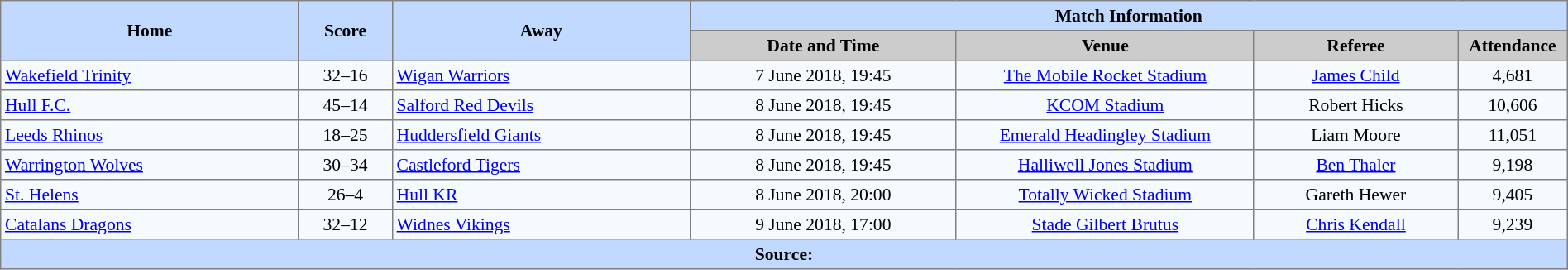<table border=1 style="border-collapse:collapse; font-size:90%; text-align:center;" cellpadding=3 cellspacing=0 width=100%>
<tr bgcolor=#C1D8FF>
<th rowspan=2 width=19%>Home</th>
<th rowspan=2 width=6%>Score</th>
<th rowspan=2 width=19%>Away</th>
<th colspan=4>Match Information</th>
</tr>
<tr bgcolor=#CCCCCC>
<th width=17%>Date and Time</th>
<th width=19%>Venue</th>
<th width=13%>Referee</th>
<th width=7%>Attendance</th>
</tr>
<tr bgcolor=#F5FAFF>
<td align=left> <a href='#'>Wakefield Trinity</a></td>
<td>32–16</td>
<td align=left> <a href='#'>Wigan Warriors</a></td>
<td>7 June 2018, 19:45</td>
<td><a href='#'>The Mobile Rocket Stadium</a></td>
<td><a href='#'>James Child</a></td>
<td>4,681</td>
</tr>
<tr bgcolor=#F5FAFF>
<td align=left> <a href='#'>Hull F.C.</a></td>
<td>45–14</td>
<td align=left> <a href='#'>Salford Red Devils</a></td>
<td>8 June 2018, 19:45</td>
<td><a href='#'>KCOM Stadium</a></td>
<td>Robert Hicks</td>
<td>10,606</td>
</tr>
<tr bgcolor=#F5FAFF>
<td align=left> <a href='#'>Leeds Rhinos</a></td>
<td>18–25</td>
<td align=left> <a href='#'>Huddersfield Giants</a></td>
<td>8 June 2018, 19:45</td>
<td><a href='#'>Emerald Headingley Stadium</a></td>
<td>Liam Moore</td>
<td>11,051</td>
</tr>
<tr bgcolor=#F5FAFF>
<td align=left> <a href='#'>Warrington Wolves</a></td>
<td>30–34</td>
<td align=left> <a href='#'>Castleford Tigers</a></td>
<td>8 June 2018, 19:45</td>
<td><a href='#'>Halliwell Jones Stadium</a></td>
<td><a href='#'>Ben Thaler</a></td>
<td>9,198</td>
</tr>
<tr bgcolor=#F5FAFF>
<td align=left> <a href='#'>St. Helens</a></td>
<td>26–4</td>
<td align=left> <a href='#'>Hull KR</a></td>
<td>8 June 2018, 20:00</td>
<td><a href='#'>Totally Wicked Stadium</a></td>
<td>Gareth Hewer</td>
<td>9,405</td>
</tr>
<tr bgcolor=#F5FAFF>
<td align=left> <a href='#'>Catalans Dragons</a></td>
<td>32–12</td>
<td align=left> <a href='#'>Widnes Vikings</a></td>
<td>9 June 2018, 17:00</td>
<td><a href='#'>Stade Gilbert Brutus</a></td>
<td><a href='#'>Chris Kendall</a></td>
<td>9,239</td>
</tr>
<tr style="background:#c1d8ff;">
<th colspan=7>Source:</th>
</tr>
</table>
